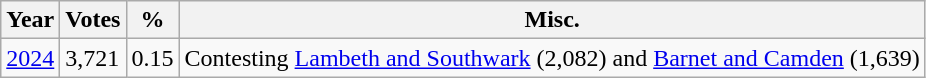<table class="wikitable">
<tr>
<th>Year</th>
<th>Votes</th>
<th>%</th>
<th>Misc.</th>
</tr>
<tr>
<td><a href='#'>2024</a></td>
<td>3,721</td>
<td>0.15</td>
<td>Contesting <a href='#'>Lambeth and Southwark</a> (2,082) and <a href='#'>Barnet and Camden</a> (1,639)</td>
</tr>
</table>
